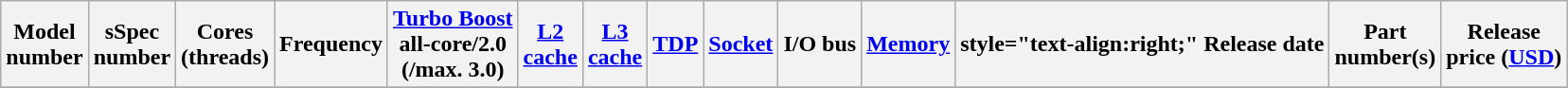<table class="wikitable sortable">
<tr>
<th>Model<br>number</th>
<th>sSpec<br>number</th>
<th>Cores<br>(threads)</th>
<th>Frequency</th>
<th><a href='#'>Turbo Boost</a><br>all-core/2.0<br>(/max. 3.0)</th>
<th><a href='#'>L2<br>cache</a></th>
<th><a href='#'>L3<br>cache</a></th>
<th><a href='#'>TDP</a></th>
<th><a href='#'>Socket</a></th>
<th>I/O bus</th>
<th><a href='#'>Memory</a></th>
<th>style="text-align:right;"  Release date</th>
<th>Part<br>number(s)</th>
<th>Release<br>price (<a href='#'>USD</a>)<br></th>
</tr>
<tr>
</tr>
</table>
